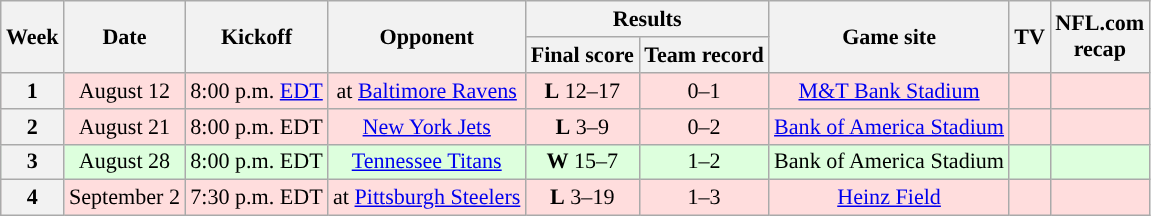<table class="wikitable" align="center" style="font-size: 92%">
<tr>
<th rowspan="2">Week</th>
<th rowspan="2">Date</th>
<th rowspan="2">Kickoff</th>
<th rowspan="2">Opponent</th>
<th colspan="2">Results</th>
<th rowspan="2">Game site</th>
<th rowspan="2">TV</th>
<th rowspan="2">NFL.com<br>recap</th>
</tr>
<tr>
<th>Final score</th>
<th>Team record</th>
</tr>
<tr style="background:#fdd;">
<th>1</th>
<td style="text-align:center;">August 12</td>
<td style="text-align:center;">8:00 p.m. <a href='#'>EDT</a></td>
<td style="text-align:center;">at <a href='#'>Baltimore Ravens</a></td>
<td style="text-align:center;"><strong>L</strong> 12–17</td>
<td style="text-align:center;">0–1</td>
<td style="text-align:center;"><a href='#'>M&T Bank Stadium</a></td>
<td style="text-align:center;"></td>
<td style="text-align:center;"></td>
</tr>
<tr style="background:#fdd;">
<th>2</th>
<td style="text-align:center;">August 21</td>
<td style="text-align:center;">8:00 p.m. EDT</td>
<td style="text-align:center;"><a href='#'>New York Jets</a></td>
<td style="text-align:center;"><strong>L</strong> 3–9</td>
<td style="text-align:center;">0–2</td>
<td style="text-align:center;"><a href='#'>Bank of America Stadium</a></td>
<td style="text-align:center;"></td>
<td style="text-align:center;"></td>
</tr>
<tr style="background:#dfd;">
<th>3</th>
<td style="text-align:center;">August 28</td>
<td style="text-align:center;">8:00 p.m. EDT</td>
<td style="text-align:center;"><a href='#'>Tennessee Titans</a></td>
<td style="text-align:center;"><strong>W</strong> 15–7</td>
<td style="text-align:center;">1–2</td>
<td style="text-align:center;">Bank of America Stadium</td>
<td style="text-align:center;"></td>
<td style="text-align:center;"></td>
</tr>
<tr style="background:#fdd;">
<th>4</th>
<td style="text-align:center;">September 2</td>
<td style="text-align:center;">7:30 p.m. EDT</td>
<td style="text-align:center;">at <a href='#'>Pittsburgh Steelers</a></td>
<td style="text-align:center;"><strong>L</strong> 3–19</td>
<td style="text-align:center;">1–3</td>
<td style="text-align:center;"><a href='#'>Heinz Field</a></td>
<td style="text-align:center;"></td>
<td style="text-align:center;"></td>
</tr>
</table>
